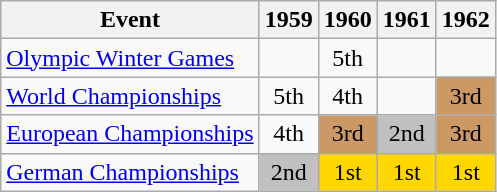<table class="wikitable" style="text-align:center">
<tr>
<th>Event</th>
<th>1959</th>
<th>1960</th>
<th>1961</th>
<th>1962</th>
</tr>
<tr>
<td align=left><a href='#'>Olympic Winter Games</a></td>
<td></td>
<td>5th</td>
<td></td>
<td></td>
</tr>
<tr>
<td align=left><a href='#'>World Championships</a></td>
<td>5th</td>
<td>4th</td>
<td></td>
<td bgcolor=cc9966>3rd</td>
</tr>
<tr>
<td align=left><a href='#'>European Championships</a></td>
<td>4th</td>
<td bgcolor=cc9966>3rd</td>
<td bgcolor=silver>2nd</td>
<td bgcolor=cc9966>3rd</td>
</tr>
<tr>
<td align=left><a href='#'>German Championships</a></td>
<td bgcolor=silver>2nd</td>
<td bgcolor=gold>1st</td>
<td bgcolor=gold>1st</td>
<td bgcolor=gold>1st</td>
</tr>
</table>
